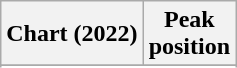<table class="wikitable sortable plainrowheaders" style="text-align:center">
<tr>
<th scope="col">Chart (2022)</th>
<th scope="col">Peak<br> position</th>
</tr>
<tr>
</tr>
<tr>
</tr>
</table>
